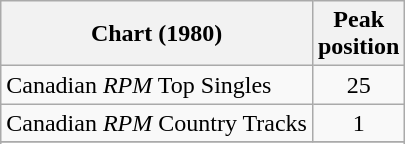<table class="wikitable sortable">
<tr>
<th>Chart (1980)</th>
<th>Peak<br>position</th>
</tr>
<tr>
<td>Canadian <em>RPM</em> Top Singles</td>
<td align="center">25</td>
</tr>
<tr>
<td>Canadian <em>RPM</em> Country Tracks</td>
<td align="center">1</td>
</tr>
<tr>
</tr>
<tr>
</tr>
<tr>
</tr>
</table>
